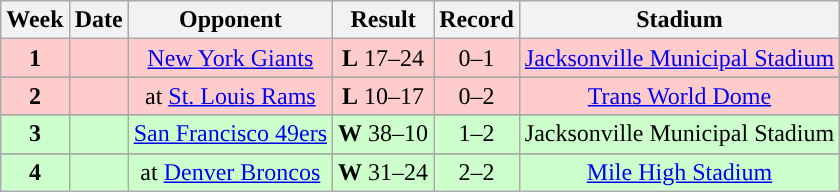<table class="wikitable" style="text-align:center">
<tr>
<th>Week</th>
<th>Date</th>
<th>Opponent</th>
<th>Result</th>
<th>Record</th>
<th>Stadium</th>
</tr>
<tr style="background: #fcc;">
<td align="center"><strong>1</strong></td>
<td></td>
<td><a href='#'>New York Giants</a></td>
<td><strong>L</strong> 17–24</td>
<td>0–1</td>
<td><a href='#'>Jacksonville Municipal Stadium</a></td>
</tr>
<tr>
</tr>
<tr style="background: #fcc;">
<td align="center"><strong>2</strong></td>
<td></td>
<td>at <a href='#'>St. Louis Rams</a></td>
<td><strong>L</strong> 10–17</td>
<td>0–2</td>
<td><a href='#'>Trans World Dome</a></td>
</tr>
<tr>
</tr>
<tr style="background: #cfc;">
<td align="center"><strong>3</strong></td>
<td></td>
<td><a href='#'>San Francisco 49ers</a></td>
<td><strong>W</strong> 38–10</td>
<td>1–2</td>
<td>Jacksonville Municipal Stadium</td>
</tr>
<tr>
</tr>
<tr style="background: #cfc;">
<td align="center"><strong>4</strong></td>
<td></td>
<td>at <a href='#'>Denver Broncos</a></td>
<td><strong>W</strong> 31–24</td>
<td>2–2</td>
<td><a href='#'>Mile High Stadium</a></td>
</tr>
</table>
